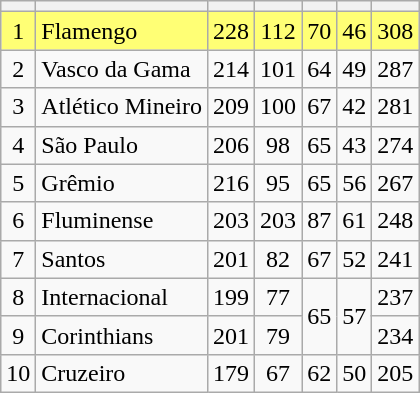<table class="wikitable sortable mw-collapsible" style="text-align:center;">
<tr>
<th></th>
<th></th>
<th></th>
<th></th>
<th></th>
<th></th>
<th></th>
</tr>
<tr style="text-align:center; background:#FFFF75;">
<td>1</td>
<td align="left">Flamengo</td>
<td>228</td>
<td>112</td>
<td>70</td>
<td>46</td>
<td>308</td>
</tr>
<tr>
<td>2</td>
<td align="left">Vasco da Gama</td>
<td>214</td>
<td>101</td>
<td>64</td>
<td>49</td>
<td>287</td>
</tr>
<tr>
<td>3</td>
<td align="left">Atlético Mineiro</td>
<td>209</td>
<td>100</td>
<td>67</td>
<td>42</td>
<td>281</td>
</tr>
<tr>
<td>4</td>
<td align="left">São Paulo</td>
<td>206</td>
<td>98</td>
<td>65</td>
<td>43</td>
<td>274</td>
</tr>
<tr>
<td>5</td>
<td align="left">Grêmio</td>
<td>216</td>
<td>95</td>
<td>65</td>
<td>56</td>
<td>267</td>
</tr>
<tr>
<td>6</td>
<td align="left">Fluminense</td>
<td>203</td>
<td>203</td>
<td>87</td>
<td>61</td>
<td>248</td>
</tr>
<tr>
<td>7</td>
<td align="left">Santos</td>
<td>201</td>
<td>82</td>
<td>67</td>
<td>52</td>
<td>241</td>
</tr>
<tr>
<td>8</td>
<td align="left">Internacional</td>
<td>199</td>
<td>77</td>
<td rowspan="2">65</td>
<td rowspan="2">57</td>
<td>237</td>
</tr>
<tr>
<td>9</td>
<td align="left">Corinthians</td>
<td>201</td>
<td>79</td>
<td>234</td>
</tr>
<tr>
<td>10</td>
<td align="left">Cruzeiro</td>
<td>179</td>
<td>67</td>
<td>62</td>
<td>50</td>
<td>205</td>
</tr>
</table>
